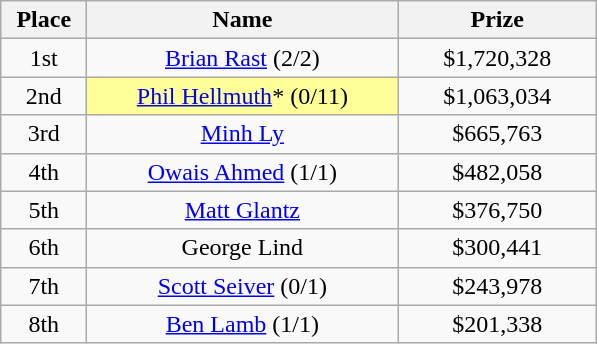<table class="wikitable">
<tr>
<th width="50">Place</th>
<th width="200">Name</th>
<th width="125">Prize</th>
</tr>
<tr>
<td align = "center">1st</td>
<td align = "center"><a href='#'>Brian Rast</a> (2/2)</td>
<td align = "center">$1,720,328</td>
</tr>
<tr>
<td align = "center">2nd</td>
<td align = "center" bgcolor="#FFFF99"><a href='#'>Phil Hellmuth</a>* (0/11)</td>
<td align = "center">$1,063,034</td>
</tr>
<tr>
<td align = "center">3rd</td>
<td align = "center"><a href='#'>Minh Ly</a></td>
<td align = "center">$665,763</td>
</tr>
<tr>
<td align = "center">4th</td>
<td align = "center"><a href='#'>Owais Ahmed</a> (1/1)</td>
<td align = "center">$482,058</td>
</tr>
<tr>
<td align = "center">5th</td>
<td align = "center"><a href='#'>Matt Glantz</a></td>
<td align = "center">$376,750</td>
</tr>
<tr>
<td align = "center">6th</td>
<td align = "center">George Lind</td>
<td align = "center">$300,441</td>
</tr>
<tr>
<td align = "center">7th</td>
<td align = "center"><a href='#'>Scott Seiver</a> (0/1)</td>
<td align = "center">$243,978</td>
</tr>
<tr>
<td align = "center">8th</td>
<td align = "center"><a href='#'>Ben Lamb</a> (1/1)</td>
<td align = "center">$201,338</td>
</tr>
</table>
